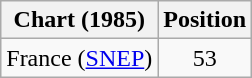<table class="wikitable">
<tr>
<th>Chart (1985)</th>
<th>Position</th>
</tr>
<tr>
<td>France (<a href='#'>SNEP</a>)</td>
<td align="center">53</td>
</tr>
</table>
